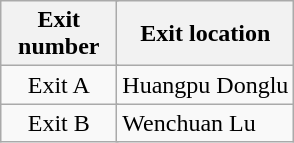<table class="wikitable">
<tr>
<th style="width:70px" colspan="2">Exit number</th>
<th>Exit location</th>
</tr>
<tr>
<td align="center" colspan="2">Exit A</td>
<td>Huangpu Donglu</td>
</tr>
<tr>
<td align="center" colspan="2">Exit B</td>
<td>Wenchuan Lu</td>
</tr>
</table>
